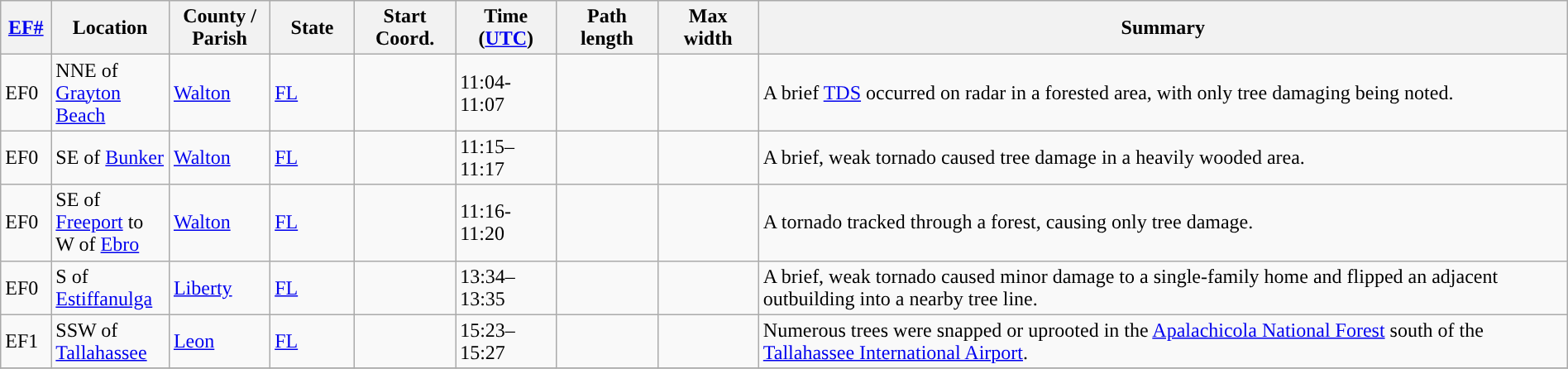<table class="wikitable sortable" style="width:100%;">
<tr>
<th scope="col"  style="width:3%; text-align:center;"><a href='#'>EF#</a></th>
<th scope="col"  style="width:7%; text-align:center;" class="unsortable">Location</th>
<th scope="col"  style="width:6%; text-align:center;" class="unsortable">County / Parish</th>
<th scope="col"  style="width:5%; text-align:center;">State</th>
<th scope="col"  style="width:6%; text-align:center;">Start Coord.</th>
<th scope="col"  style="width:6%; text-align:center;">Time (<a href='#'>UTC</a>)</th>
<th scope="col"  style="width:6%; text-align:center;">Path length</th>
<th scope="col"  style="width:6%; text-align:center;">Max width</th>
<th scope="col" class="unsortable" style="width:48%; text-align:center;">Summary</th>
</tr>
<tr>
<td>EF0</td>
<td>NNE of <a href='#'>Grayton Beach</a></td>
<td><a href='#'>Walton</a></td>
<td><a href='#'>FL</a></td>
<td></td>
<td>11:04-11:07</td>
<td></td>
<td></td>
<td>A brief <a href='#'>TDS</a> occurred on radar in a forested area, with only tree damaging being noted.</td>
</tr>
<tr>
<td>EF0</td>
<td>SE of <a href='#'>Bunker</a></td>
<td><a href='#'>Walton</a></td>
<td><a href='#'>FL</a></td>
<td></td>
<td>11:15–11:17</td>
<td></td>
<td></td>
<td>A brief, weak tornado caused tree damage in a heavily wooded area.</td>
</tr>
<tr>
<td>EF0</td>
<td>SE of <a href='#'>Freeport</a> to W of <a href='#'>Ebro</a></td>
<td><a href='#'>Walton</a></td>
<td><a href='#'>FL</a></td>
<td></td>
<td>11:16-11:20</td>
<td></td>
<td></td>
<td>A tornado tracked through a forest, causing only tree damage.</td>
</tr>
<tr>
<td>EF0</td>
<td>S of <a href='#'>Estiffanulga</a></td>
<td><a href='#'>Liberty</a></td>
<td><a href='#'>FL</a></td>
<td></td>
<td>13:34–13:35</td>
<td></td>
<td></td>
<td>A brief, weak tornado caused minor damage to a single-family home and flipped an adjacent outbuilding into a nearby tree line.</td>
</tr>
<tr>
<td>EF1</td>
<td>SSW of <a href='#'>Tallahassee</a></td>
<td><a href='#'>Leon</a></td>
<td><a href='#'>FL</a></td>
<td></td>
<td>15:23–15:27</td>
<td></td>
<td></td>
<td>Numerous trees were snapped or uprooted in the <a href='#'>Apalachicola National Forest</a> south of the <a href='#'>Tallahassee International Airport</a>.</td>
</tr>
<tr>
</tr>
</table>
